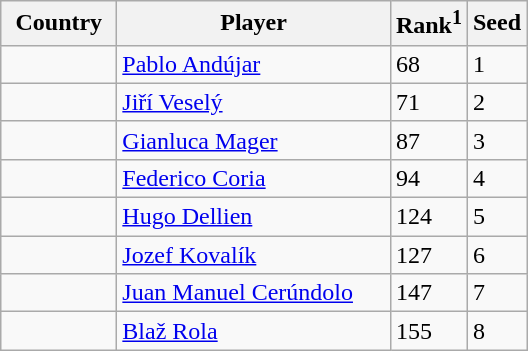<table class="sortable wikitable">
<tr>
<th width="70">Country</th>
<th width="175">Player</th>
<th>Rank<sup>1</sup></th>
<th>Seed</th>
</tr>
<tr>
<td></td>
<td><a href='#'>Pablo Andújar</a></td>
<td>68</td>
<td>1</td>
</tr>
<tr>
<td></td>
<td><a href='#'>Jiří Veselý</a></td>
<td>71</td>
<td>2</td>
</tr>
<tr>
<td></td>
<td><a href='#'>Gianluca Mager</a></td>
<td>87</td>
<td>3</td>
</tr>
<tr>
<td></td>
<td><a href='#'>Federico Coria</a></td>
<td>94</td>
<td>4</td>
</tr>
<tr>
<td></td>
<td><a href='#'>Hugo Dellien</a></td>
<td>124</td>
<td>5</td>
</tr>
<tr>
<td></td>
<td><a href='#'>Jozef Kovalík</a></td>
<td>127</td>
<td>6</td>
</tr>
<tr>
<td></td>
<td><a href='#'>Juan Manuel Cerúndolo</a></td>
<td>147</td>
<td>7</td>
</tr>
<tr>
<td></td>
<td><a href='#'>Blaž Rola</a></td>
<td>155</td>
<td>8</td>
</tr>
</table>
